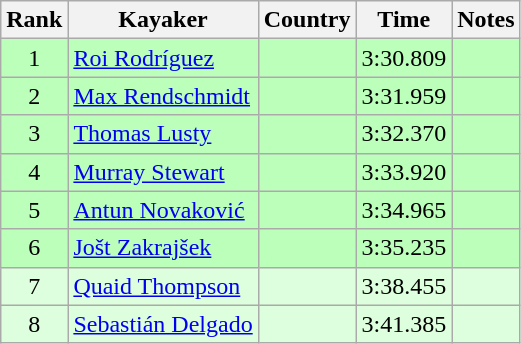<table class="wikitable" style="text-align:center">
<tr>
<th>Rank</th>
<th>Kayaker</th>
<th>Country</th>
<th>Time</th>
<th>Notes</th>
</tr>
<tr bgcolor=bbffbb>
<td>1</td>
<td align="left"><a href='#'>Roi Rodríguez</a></td>
<td align="left"></td>
<td>3:30.809</td>
<td></td>
</tr>
<tr bgcolor=bbffbb>
<td>2</td>
<td align="left"><a href='#'>Max Rendschmidt</a></td>
<td align="left"></td>
<td>3:31.959</td>
<td></td>
</tr>
<tr bgcolor=bbffbb>
<td>3</td>
<td align="left"><a href='#'>Thomas Lusty</a></td>
<td align="left"></td>
<td>3:32.370</td>
<td></td>
</tr>
<tr bgcolor=bbffbb>
<td>4</td>
<td align="left"><a href='#'>Murray Stewart</a></td>
<td align="left"></td>
<td>3:33.920</td>
<td></td>
</tr>
<tr bgcolor=bbffbb>
<td>5</td>
<td align="left"><a href='#'>Antun Novaković</a></td>
<td align="left"></td>
<td>3:34.965</td>
<td></td>
</tr>
<tr bgcolor=bbffbb>
<td>6</td>
<td align="left"><a href='#'>Jošt Zakrajšek</a></td>
<td align="left"></td>
<td>3:35.235</td>
<td></td>
</tr>
<tr bgcolor=ddffdd>
<td>7</td>
<td align="left"><a href='#'>Quaid Thompson</a></td>
<td align="left"></td>
<td>3:38.455</td>
<td></td>
</tr>
<tr bgcolor=ddffdd>
<td>8</td>
<td align="left"><a href='#'>Sebastián Delgado</a></td>
<td align="left"></td>
<td>3:41.385</td>
<td></td>
</tr>
</table>
